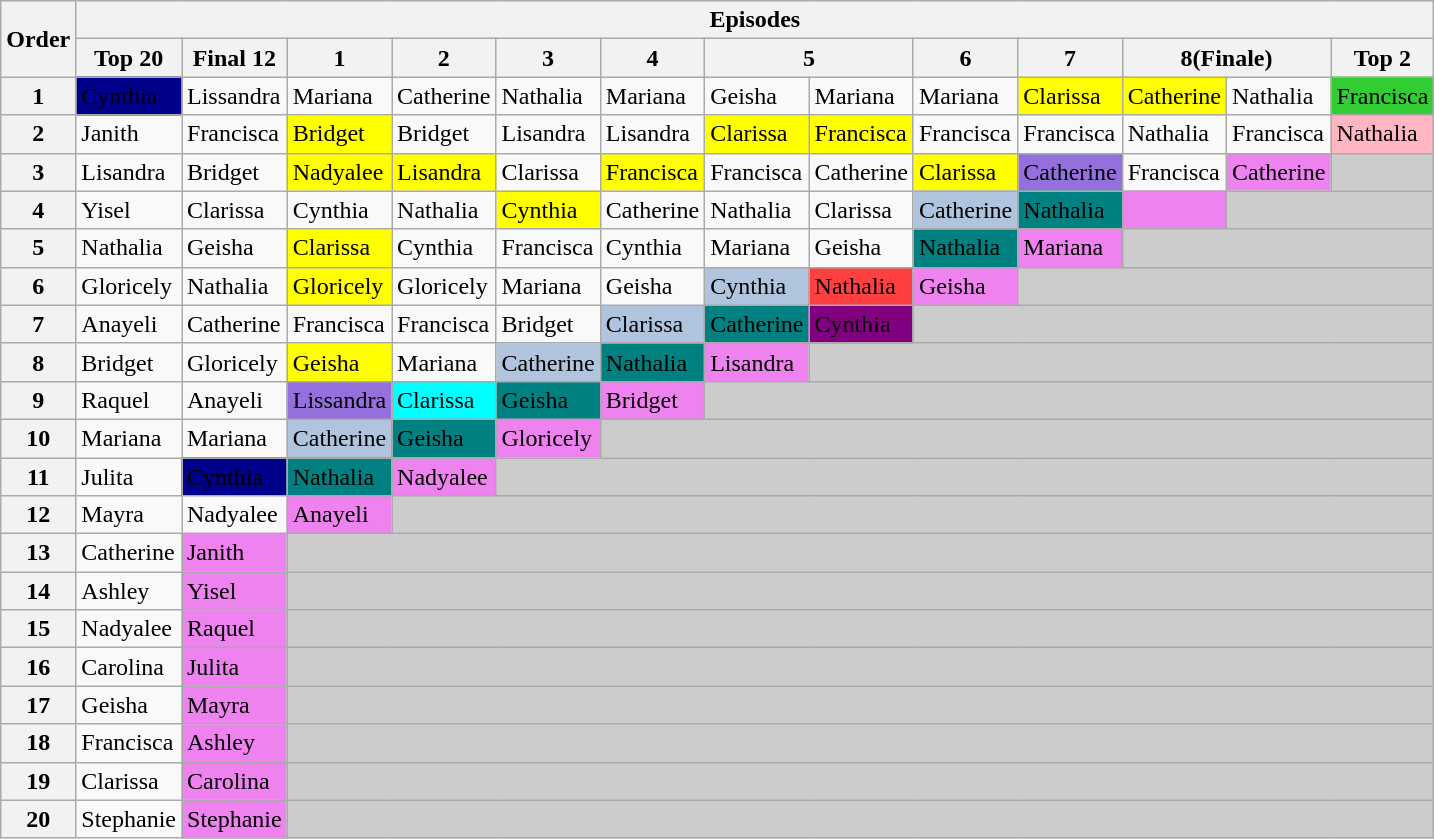<table class="wikitable">
<tr>
<th rowspan=2>Order</th>
<th colspan=13>Episodes</th>
</tr>
<tr>
<th>Top 20</th>
<th>Final 12</th>
<th>1</th>
<th>2</th>
<th>3</th>
<th>4</th>
<th colspan=2>5</th>
<th>6</th>
<th>7</th>
<th colspan=2>8(Finale)</th>
<th>Top 2</th>
</tr>
<tr>
<th>1</th>
<td style="background:darkblue;"><span>Cynthia</span></td>
<td>Lissandra</td>
<td>Mariana</td>
<td>Catherine</td>
<td>Nathalia</td>
<td>Mariana</td>
<td>Geisha</td>
<td>Mariana</td>
<td>Mariana</td>
<td style="background:yellow;">Clarissa</td>
<td style="background:yellow;">Catherine</td>
<td>Nathalia</td>
<td style="background:#32CD32;"><span>Francisca</span></td>
</tr>
<tr>
<th>2</th>
<td>Janith</td>
<td>Francisca</td>
<td style="background:yellow;">Bridget</td>
<td>Bridget</td>
<td>Lisandra</td>
<td>Lisandra</td>
<td style="background:yellow;">Clarissa</td>
<td style="background:yellow;">Francisca</td>
<td>Francisca</td>
<td>Francisca</td>
<td>Nathalia</td>
<td>Francisca</td>
<td style="background:lightpink">Nathalia</td>
</tr>
<tr>
<th>3</th>
<td>Lisandra</td>
<td>Bridget</td>
<td style="background:yellow;">Nadyalee</td>
<td style="background:yellow;">Lisandra</td>
<td>Clarissa</td>
<td style="background:yellow;">Francisca</td>
<td>Francisca</td>
<td>Catherine</td>
<td style="background:yellow;">Clarissa</td>
<td style="background:mediumPurple;"><span>Catherine</span></td>
<td>Francisca</td>
<td style="background:violet;">Catherine</td>
<td style="background:#ccc;"></td>
</tr>
<tr>
<th>4</th>
<td>Yisel</td>
<td>Clarissa</td>
<td>Cynthia</td>
<td>Nathalia</td>
<td style="background:yellow;">Cynthia</td>
<td>Catherine</td>
<td>Nathalia</td>
<td>Clarissa</td>
<td style="background:lightsteelblue;">Catherine</td>
<td style="background:teal;"><span>Nathalia</span></td>
<td style="background:violet;"></td>
<td style="background:#ccc;" colspan="2"></td>
</tr>
<tr>
<th>5</th>
<td>Nathalia</td>
<td>Geisha</td>
<td style="background:yellow;">Clarissa</td>
<td>Cynthia</td>
<td>Francisca</td>
<td>Cynthia</td>
<td>Mariana</td>
<td>Geisha</td>
<td style="background:Teal;"><span>Nathalia</span></td>
<td style="background:violet;">Mariana</td>
<td style="background:#ccc;" colspan="3"></td>
</tr>
<tr>
<th>6</th>
<td>Gloricely</td>
<td>Nathalia</td>
<td style="background:yellow;">Gloricely</td>
<td>Gloricely</td>
<td>Mariana</td>
<td>Geisha</td>
<td style="background:lightsteelblue;">Cynthia</td>
<td style="background:#FF4040;"><span>Nathalia</span></td>
<td style="background:violet;">Geisha</td>
<td style="background:#ccc;" colspan="4"></td>
</tr>
<tr>
<th>7</th>
<td>Anayeli</td>
<td>Catherine</td>
<td>Francisca</td>
<td>Francisca</td>
<td>Bridget</td>
<td style="background:lightsteelblue;">Clarissa</td>
<td style="background:teal;"><span>Catherine</span></td>
<td style="background:purple;"><span>Cynthia</span></td>
<td style="background:#ccc;" colspan="5"></td>
</tr>
<tr>
<th>8</th>
<td>Bridget</td>
<td>Gloricely</td>
<td style="background:yellow;">Geisha</td>
<td>Mariana</td>
<td style="background:Lightsteelblue;">Catherine</td>
<td style="background:Teal;"><span>Nathalia</span></td>
<td style="background:violet;">Lisandra</td>
<td style="background:#ccc;" colspan="6"></td>
</tr>
<tr>
<th>9</th>
<td>Raquel</td>
<td>Anayeli</td>
<td style="background:mediumPurple;"><span>Lissandra</span></td>
<td style="background:cyan;">Clarissa</td>
<td style="background:Teal;"><span>Geisha</span></td>
<td style="background:violet;">Bridget</td>
<td style="background:#ccc;" colspan="7"></td>
</tr>
<tr>
<th>10</th>
<td>Mariana</td>
<td>Mariana</td>
<td style="background:lightsteelblue;">Catherine</td>
<td style="background:Teal;"><span>Geisha</span></td>
<td style="background:violet;">Gloricely</td>
<td style="background:#ccc;" colspan="8"></td>
</tr>
<tr>
<th>11</th>
<td>Julita</td>
<td style="background:darkblue;"><span>Cynthia</span></td>
<td style="background:Teal;"><span>Nathalia</span></td>
<td style="background:violet;">Nadyalee</td>
<td style="background:#ccc;" colspan="9"></td>
</tr>
<tr>
<th>12</th>
<td>Mayra</td>
<td>Nadyalee</td>
<td style="background:violet;">Anayeli</td>
<td style="background:#ccc;" colspan="10"></td>
</tr>
<tr>
<th>13</th>
<td>Catherine</td>
<td style="background:violet;">Janith</td>
<td style="background:#ccc;" colspan="11"></td>
</tr>
<tr>
<th>14</th>
<td>Ashley</td>
<td style="background:violet;">Yisel</td>
<td style="background:#ccc;" colspan="11"></td>
</tr>
<tr>
<th>15</th>
<td>Nadyalee</td>
<td style="background:violet;">Raquel</td>
<td style="background:#ccc;" colspan="11"></td>
</tr>
<tr>
<th>16</th>
<td>Carolina</td>
<td style="background:violet;">Julita</td>
<td style="background:#ccc;" colspan="11"></td>
</tr>
<tr>
<th>17</th>
<td>Geisha</td>
<td style="background:violet;">Mayra</td>
<td style="background:#ccc;" colspan="11"></td>
</tr>
<tr>
<th>18</th>
<td>Francisca</td>
<td style="background:violet;">Ashley</td>
<td style="background:#ccc;" colspan="11"></td>
</tr>
<tr>
<th>19</th>
<td>Clarissa</td>
<td style="background:violet;">Carolina</td>
<td style="background:#ccc;" colspan="11"></td>
</tr>
<tr>
<th>20</th>
<td>Stephanie</td>
<td style="background:violet;">Stephanie</td>
<td style="background:#ccc;" colspan="11"></td>
</tr>
</table>
